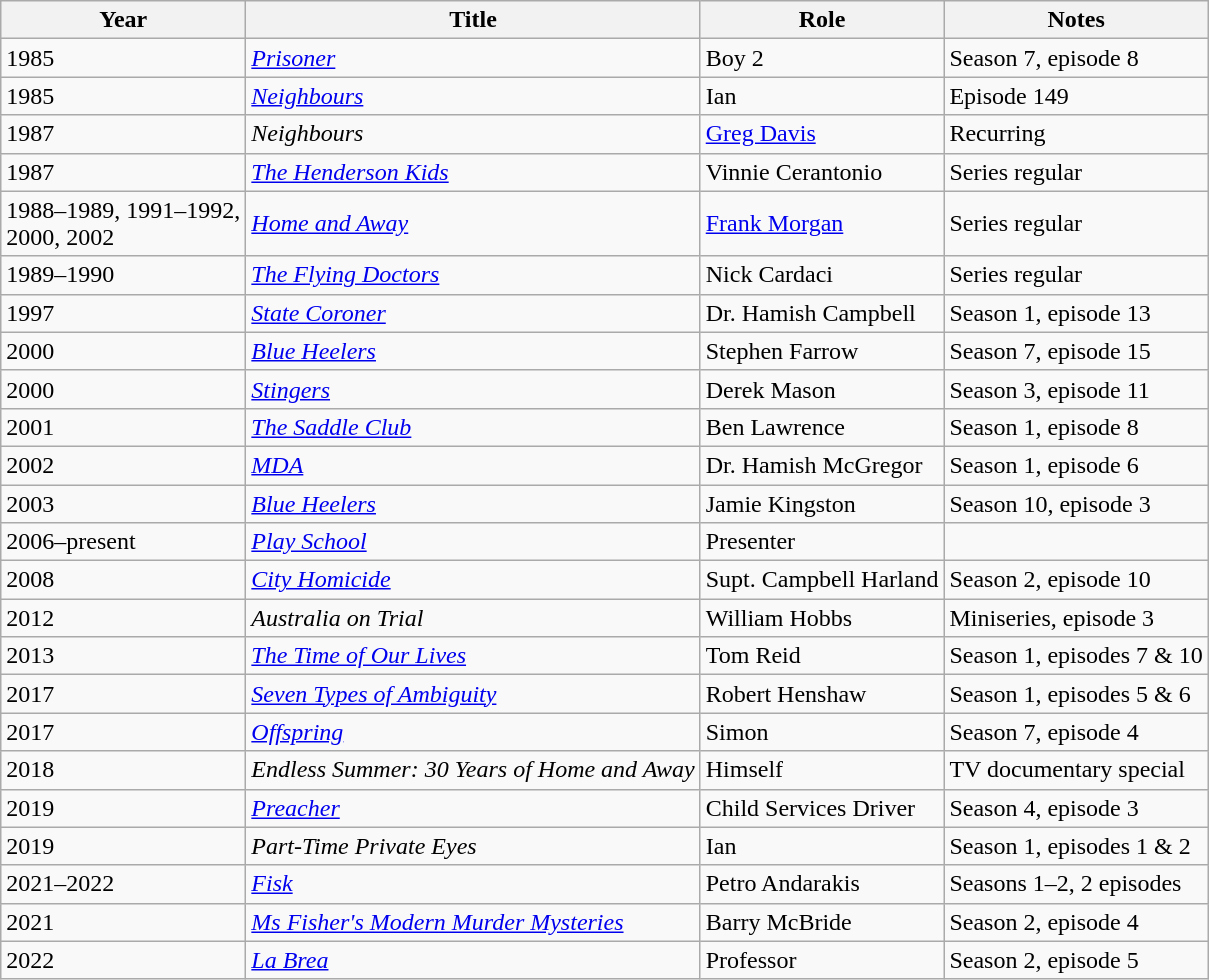<table class="wikitable">
<tr>
<th>Year</th>
<th>Title</th>
<th>Role</th>
<th>Notes</th>
</tr>
<tr>
<td>1985</td>
<td><em><a href='#'>Prisoner</a></em></td>
<td>Boy 2</td>
<td>Season 7, episode 8</td>
</tr>
<tr>
<td>1985</td>
<td><em><a href='#'>Neighbours</a></em></td>
<td>Ian</td>
<td>Episode 149</td>
</tr>
<tr>
<td>1987</td>
<td><em>Neighbours</em></td>
<td><a href='#'>Greg Davis</a></td>
<td>Recurring</td>
</tr>
<tr>
<td>1987</td>
<td><em><a href='#'>The Henderson Kids</a></em></td>
<td>Vinnie Cerantonio</td>
<td>Series regular</td>
</tr>
<tr>
<td>1988–1989, 1991–1992,<br>2000, 2002</td>
<td><em><a href='#'>Home and Away</a></em></td>
<td><a href='#'>Frank Morgan</a></td>
<td>Series regular</td>
</tr>
<tr>
<td>1989–1990</td>
<td><em><a href='#'>The Flying Doctors</a></em></td>
<td>Nick Cardaci</td>
<td>Series regular</td>
</tr>
<tr>
<td>1997</td>
<td><em><a href='#'>State Coroner</a></em></td>
<td>Dr. Hamish Campbell</td>
<td>Season 1, episode 13</td>
</tr>
<tr>
<td>2000</td>
<td><em><a href='#'>Blue Heelers</a></em></td>
<td>Stephen Farrow</td>
<td>Season 7, episode 15</td>
</tr>
<tr>
<td>2000</td>
<td><em><a href='#'>Stingers</a></em></td>
<td>Derek Mason</td>
<td>Season 3, episode 11</td>
</tr>
<tr>
<td>2001</td>
<td><em><a href='#'>The Saddle Club</a></em></td>
<td>Ben Lawrence</td>
<td>Season 1, episode 8</td>
</tr>
<tr>
<td>2002</td>
<td><em><a href='#'>MDA</a></em></td>
<td>Dr. Hamish McGregor</td>
<td>Season 1, episode 6</td>
</tr>
<tr>
<td>2003</td>
<td><em><a href='#'>Blue Heelers</a></em></td>
<td>Jamie Kingston</td>
<td>Season 10, episode 3</td>
</tr>
<tr>
<td>2006–present</td>
<td><em><a href='#'>Play School</a></em></td>
<td>Presenter</td>
<td></td>
</tr>
<tr>
<td>2008</td>
<td><em><a href='#'>City Homicide</a></em></td>
<td>Supt. Campbell Harland</td>
<td>Season 2, episode 10</td>
</tr>
<tr>
<td>2012</td>
<td><em>Australia on Trial</em></td>
<td>William Hobbs</td>
<td>Miniseries, episode 3</td>
</tr>
<tr>
<td>2013</td>
<td><em><a href='#'>The Time of Our Lives</a></em></td>
<td>Tom Reid</td>
<td>Season 1, episodes 7 & 10</td>
</tr>
<tr>
<td>2017</td>
<td><em><a href='#'>Seven Types of Ambiguity</a></em></td>
<td>Robert Henshaw</td>
<td>Season 1, episodes 5 & 6</td>
</tr>
<tr>
<td>2017</td>
<td><em><a href='#'>Offspring</a></em></td>
<td>Simon</td>
<td>Season 7, episode 4</td>
</tr>
<tr>
<td>2018</td>
<td><em>Endless Summer: 30 Years of Home and Away</em></td>
<td>Himself</td>
<td>TV documentary special</td>
</tr>
<tr>
<td>2019</td>
<td><em><a href='#'>Preacher</a></em></td>
<td>Child Services Driver</td>
<td>Season 4, episode 3</td>
</tr>
<tr>
<td>2019</td>
<td><em>Part-Time Private Eyes</em></td>
<td>Ian</td>
<td>Season 1, episodes 1 & 2</td>
</tr>
<tr>
<td>2021–2022</td>
<td><em><a href='#'>Fisk</a></em></td>
<td>Petro Andarakis</td>
<td>Seasons 1–2, 2 episodes</td>
</tr>
<tr>
<td>2021</td>
<td><em><a href='#'>Ms Fisher's Modern Murder Mysteries</a></em></td>
<td>Barry McBride</td>
<td>Season 2, episode 4</td>
</tr>
<tr>
<td>2022</td>
<td><em><a href='#'>La Brea</a></em></td>
<td>Professor</td>
<td>Season 2, episode 5</td>
</tr>
</table>
